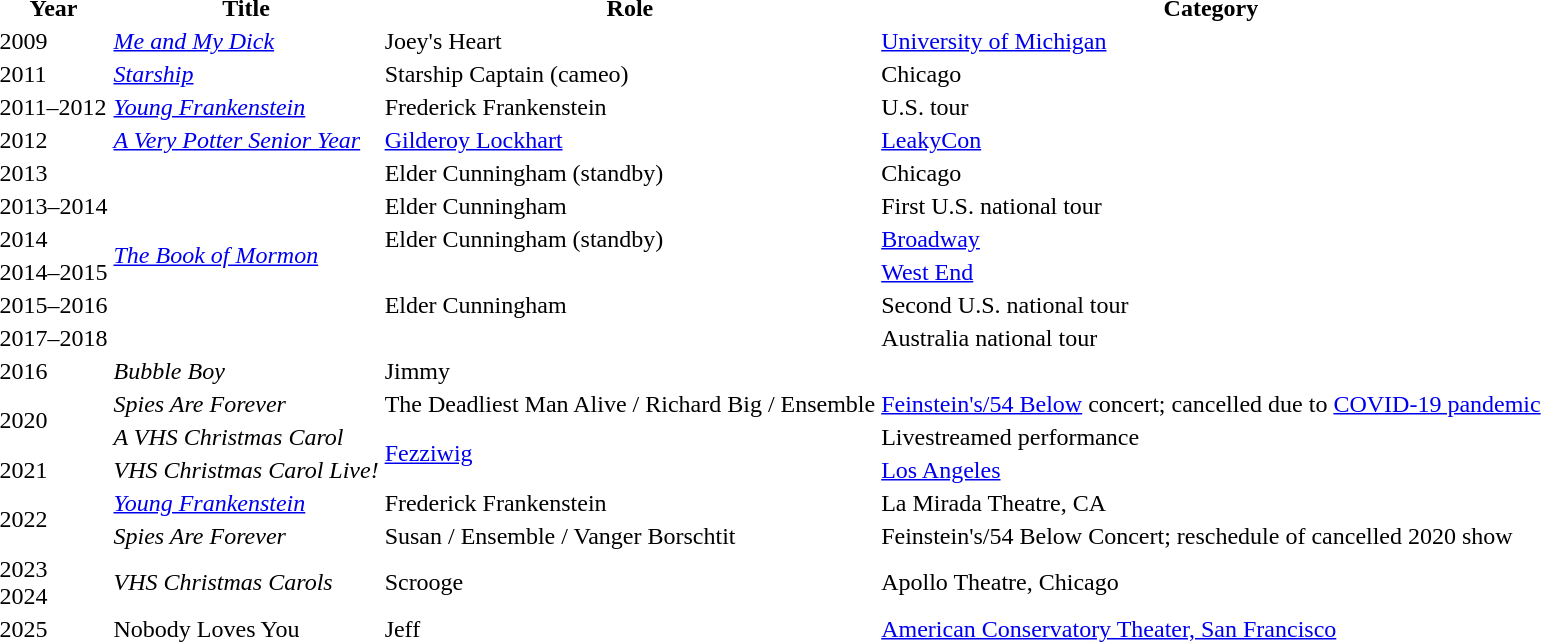<table>
<tr>
<th>Year</th>
<th>Title</th>
<th>Role</th>
<th>Category</th>
</tr>
<tr>
<td>2009</td>
<td><em><a href='#'>Me and My Dick</a></em></td>
<td>Joey's Heart</td>
<td><a href='#'>University of Michigan</a></td>
</tr>
<tr>
<td>2011</td>
<td><em><a href='#'>Starship</a></em></td>
<td>Starship Captain (cameo)</td>
<td>Chicago</td>
</tr>
<tr>
<td>2011–2012</td>
<td><em><a href='#'>Young Frankenstein</a></em></td>
<td>Frederick Frankenstein</td>
<td>U.S. tour</td>
</tr>
<tr>
<td>2012</td>
<td><em><a href='#'>A Very Potter Senior Year</a></em></td>
<td><a href='#'>Gilderoy Lockhart</a></td>
<td><a href='#'>LeakyCon</a></td>
</tr>
<tr>
<td>2013</td>
<td rowspan="6"><em><a href='#'>The Book of Mormon</a></em></td>
<td>Elder Cunningham (standby)</td>
<td>Chicago</td>
</tr>
<tr>
<td>2013–2014</td>
<td>Elder Cunningham</td>
<td>First U.S. national tour</td>
</tr>
<tr>
<td>2014</td>
<td>Elder Cunningham (standby)</td>
<td><a href='#'>Broadway</a></td>
</tr>
<tr>
<td>2014–2015</td>
<td rowspan="3">Elder Cunningham</td>
<td><a href='#'>West End</a></td>
</tr>
<tr>
<td>2015–2016</td>
<td>Second U.S. national tour</td>
</tr>
<tr>
<td>2017–2018</td>
<td>Australia national tour</td>
</tr>
<tr>
<td>2016</td>
<td><em>Bubble Boy</em></td>
<td>Jimmy</td>
<td></td>
</tr>
<tr>
<td rowspan="2">2020</td>
<td><em>Spies Are Forever</em></td>
<td>The Deadliest Man Alive / Richard Big / Ensemble</td>
<td><a href='#'>Feinstein's/54 Below</a> concert; cancelled due to <a href='#'>COVID-19 pandemic</a></td>
</tr>
<tr>
<td><em>A VHS Christmas Carol</em></td>
<td rowspan="2"><a href='#'>Fezziwig</a></td>
<td>Livestreamed performance</td>
</tr>
<tr>
<td>2021</td>
<td><em>VHS Christmas Carol Live!</em></td>
<td><a href='#'>Los Angeles</a></td>
</tr>
<tr>
<td rowspan="2">2022</td>
<td><em><a href='#'>Young Frankenstein</a></em></td>
<td>Frederick Frankenstein</td>
<td>La Mirada Theatre, CA</td>
</tr>
<tr>
<td><em>Spies Are Forever</em></td>
<td>Susan / Ensemble / Vanger Borschtit</td>
<td>Feinstein's/54 Below Concert; reschedule of cancelled 2020 show</td>
</tr>
<tr>
<td rowspan=“2”>2023<br>2024</td>
<td><em>VHS Christmas Carols</em></td>
<td>Scrooge</td>
<td>Apollo Theatre, Chicago</td>
</tr>
<tr>
<td>2025</td>
<td>Nobody Loves You</td>
<td>Jeff</td>
<td><a href='#'>American Conservatory Theater, San Francisco</a></td>
</tr>
</table>
